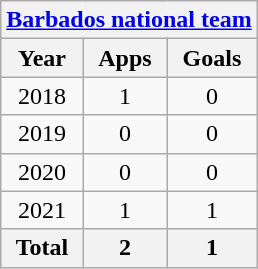<table class="wikitable" style="text-align:center">
<tr>
<th colspan=3><a href='#'>Barbados national team</a></th>
</tr>
<tr>
<th>Year</th>
<th>Apps</th>
<th>Goals</th>
</tr>
<tr>
<td>2018</td>
<td>1</td>
<td>0</td>
</tr>
<tr>
<td>2019</td>
<td>0</td>
<td>0</td>
</tr>
<tr>
<td>2020</td>
<td>0</td>
<td>0</td>
</tr>
<tr>
<td>2021</td>
<td>1</td>
<td>1</td>
</tr>
<tr>
<th>Total</th>
<th>2</th>
<th>1</th>
</tr>
</table>
